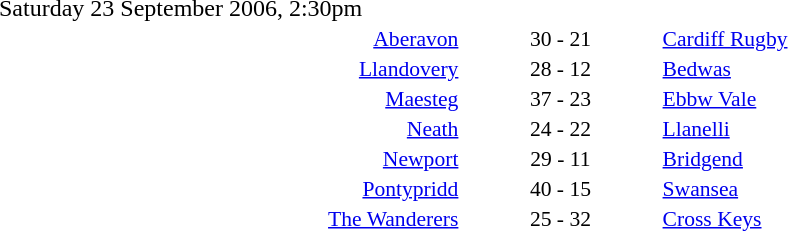<table style="width:70%;" cellspacing="1">
<tr>
<th width=35%></th>
<th width=15%></th>
<th></th>
</tr>
<tr>
<td>Saturday 23 September 2006, 2:30pm</td>
</tr>
<tr style=font-size:90%>
<td align=right><a href='#'>Aberavon</a></td>
<td align=center>30 - 21</td>
<td><a href='#'>Cardiff Rugby</a></td>
</tr>
<tr style=font-size:90%>
<td align=right><a href='#'>Llandovery</a></td>
<td align=center>28 - 12</td>
<td><a href='#'>Bedwas</a></td>
</tr>
<tr style=font-size:90%>
<td align=right><a href='#'>Maesteg</a></td>
<td align=center>37 - 23</td>
<td><a href='#'>Ebbw Vale</a></td>
</tr>
<tr style=font-size:90%>
<td align=right><a href='#'>Neath</a></td>
<td align=center>24 - 22</td>
<td><a href='#'>Llanelli</a></td>
</tr>
<tr style=font-size:90%>
<td align=right><a href='#'>Newport</a></td>
<td align=center>29 - 11</td>
<td><a href='#'>Bridgend</a></td>
</tr>
<tr style=font-size:90%>
<td align=right><a href='#'>Pontypridd</a></td>
<td align=center>40 - 15</td>
<td><a href='#'>Swansea</a></td>
</tr>
<tr style=font-size:90%>
<td align=right><a href='#'>The Wanderers</a></td>
<td align=center>25 - 32</td>
<td><a href='#'>Cross Keys</a></td>
</tr>
</table>
